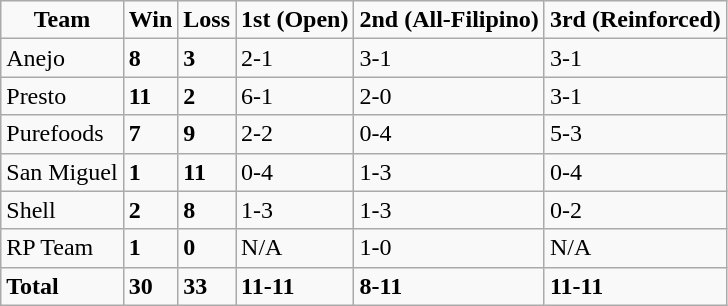<table class=wikitable sortable>
<tr align=center>
<td><strong>Team</strong></td>
<td><strong>Win</strong></td>
<td><strong>Loss</strong></td>
<td><strong>1st (Open)</strong></td>
<td><strong>2nd (All-Filipino)</strong></td>
<td><strong>3rd (Reinforced)</strong></td>
</tr>
<tr>
<td>Anejo</td>
<td><strong>8</strong></td>
<td><strong>3</strong></td>
<td>2-1</td>
<td>3-1</td>
<td>3-1</td>
</tr>
<tr>
<td>Presto</td>
<td><strong>11</strong></td>
<td><strong>2</strong></td>
<td>6-1</td>
<td>2-0</td>
<td>3-1</td>
</tr>
<tr>
<td>Purefoods</td>
<td><strong>7</strong></td>
<td><strong>9</strong></td>
<td>2-2</td>
<td>0-4</td>
<td>5-3</td>
</tr>
<tr>
<td>San Miguel</td>
<td><strong>1</strong></td>
<td><strong>11</strong></td>
<td>0-4</td>
<td>1-3</td>
<td>0-4</td>
</tr>
<tr>
<td>Shell</td>
<td><strong>2</strong></td>
<td><strong>8</strong></td>
<td>1-3</td>
<td>1-3</td>
<td>0-2</td>
</tr>
<tr>
<td>RP Team</td>
<td><strong>1</strong></td>
<td><strong>0</strong></td>
<td>N/A</td>
<td>1-0</td>
<td>N/A</td>
</tr>
<tr>
<td><strong>Total</strong></td>
<td><strong>30</strong></td>
<td><strong>33</strong></td>
<td><strong>11-11</strong></td>
<td><strong>8-11</strong></td>
<td><strong>11-11</strong></td>
</tr>
</table>
